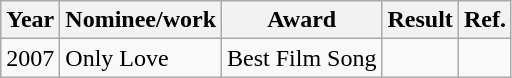<table class="wikitable">
<tr>
<th>Year</th>
<th>Nominee/work</th>
<th>Award</th>
<th><strong>Result</strong></th>
<th>Ref.</th>
</tr>
<tr>
<td>2007</td>
<td>Only Love</td>
<td>Best Film Song</td>
<td></td>
<td></td>
</tr>
</table>
